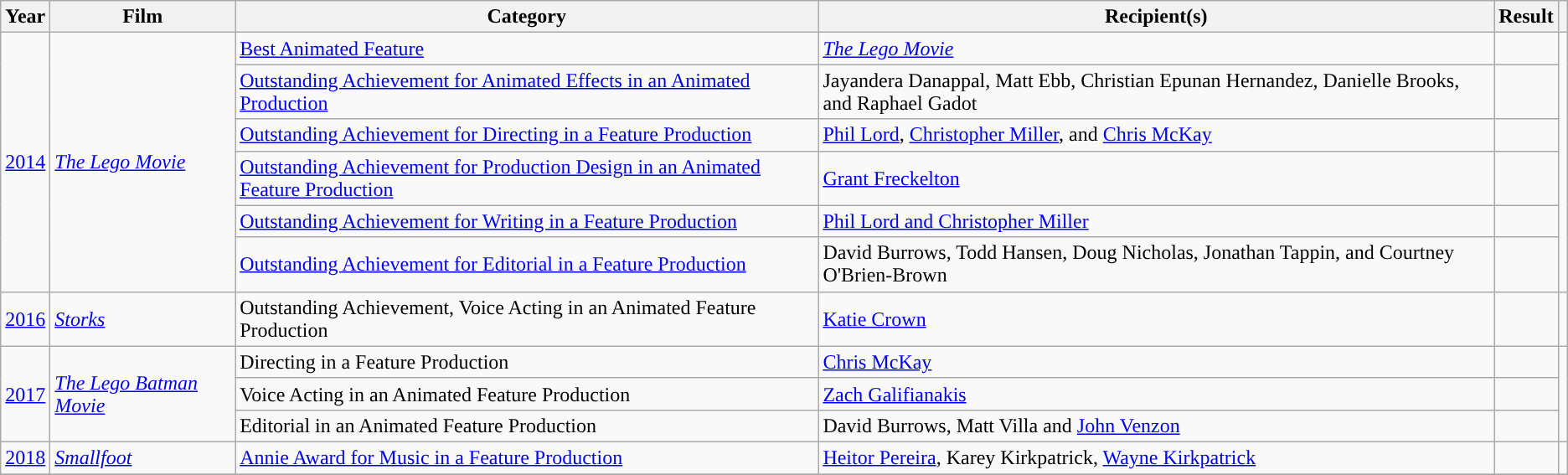<table class="wikitable sortable plainrowheaders">
<tr>
<th>Year</th>
<th>Film</th>
<th>Category</th>
<th>Recipient(s)</th>
<th>Result</th>
<th></th>
</tr>
<tr>
<td rowspan="6"><a href='#'>2014</a></td>
<td rowspan="6"><em><a href='#'>The Lego Movie</a></em></td>
<td><a href='#'>Best Animated Feature</a></td>
<td data-sort-value="Lego Movie, The"><em><a href='#'>The Lego Movie</a></em></td>
<td></td>
<td rowspan="6" style="text-align:center;"></td>
</tr>
<tr>
<td><a href='#'>Outstanding Achievement for Animated Effects in an Animated Production</a></td>
<td data-sort-value="Danappal, Jayandera; Ebb, Matt; Hernandez, Christian Epunan; Brooks, Danielle; and Gadot, Raphael">Jayandera Danappal, Matt Ebb, Christian Epunan Hernandez, Danielle Brooks, and Raphael Gadot</td>
<td></td>
</tr>
<tr>
<td><a href='#'>Outstanding Achievement for Directing in a Feature Production</a></td>
<td data-sort-value="Lord, Phil; Miller, Christopher; and McKay, Chris;"><a href='#'>Phil Lord</a>, <a href='#'>Christopher Miller</a>, and <a href='#'>Chris McKay</a></td>
<td></td>
</tr>
<tr>
<td><a href='#'>Outstanding Achievement for Production Design in an Animated Feature Production</a></td>
<td data-sort-value="Freckelton, Grant"><a href='#'>Grant Freckelton</a></td>
<td></td>
</tr>
<tr>
<td><a href='#'>Outstanding Achievement for Writing in a Feature Production</a></td>
<td data-sort-value="Lord, Phil and Miller, Christopher"><a href='#'>Phil Lord and Christopher Miller</a></td>
<td></td>
</tr>
<tr>
<td><a href='#'>Outstanding Achievement for Editorial in a Feature Production</a></td>
<td data-sort-value="Burrows, David; Hansen; Todd; Nicholas, Doug; Tappin, Jonathan; and O'Brien-Brown, Courtney">David Burrows, Todd Hansen, Doug Nicholas, Jonathan Tappin, and Courtney O'Brien-Brown</td>
<td></td>
</tr>
<tr>
<td><a href='#'>2016</a></td>
<td><em><a href='#'>Storks</a></em></td>
<td>Outstanding Achievement, Voice Acting in an Animated Feature Production</td>
<td><a href='#'>Katie Crown</a></td>
<td></td>
<td></td>
</tr>
<tr>
<td rowspan="3"><a href='#'>2017</a></td>
<td rowspan="3"><em><a href='#'>The Lego Batman Movie</a></em></td>
<td>Directing in a Feature Production</td>
<td><a href='#'>Chris McKay</a></td>
<td></td>
<td rowspan="3" style="text-align:center;"></td>
</tr>
<tr>
<td>Voice Acting in an Animated Feature Production</td>
<td><a href='#'>Zach Galifianakis</a></td>
<td></td>
</tr>
<tr>
<td>Editorial in an Animated Feature Production</td>
<td>David Burrows, Matt Villa and <a href='#'>John Venzon</a></td>
<td></td>
</tr>
<tr>
<td><a href='#'>2018</a></td>
<td><em><a href='#'>Smallfoot</a></em></td>
<td><a href='#'>Annie Award for Music in a Feature Production</a></td>
<td><a href='#'>Heitor Pereira</a>, Karey Kirkpatrick, <a href='#'>Wayne Kirkpatrick</a></td>
<td></td>
<td style="text-align:center;"></td>
</tr>
<tr>
</tr>
</table>
